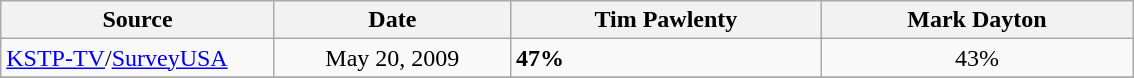<table class="wikitable collapsible">
<tr>
<th width="175px">Source</th>
<th width="150px" align="center">Date</th>
<th width="200px" align="center">Tim Pawlenty</th>
<th width="200px" align="center">Mark Dayton</th>
</tr>
<tr>
<td><a href='#'>KSTP-TV</a>/<a href='#'>SurveyUSA</a></td>
<td align="center">May 20, 2009</td>
<td><strong>47%</strong></td>
<td align="center">43%</td>
</tr>
<tr>
</tr>
</table>
